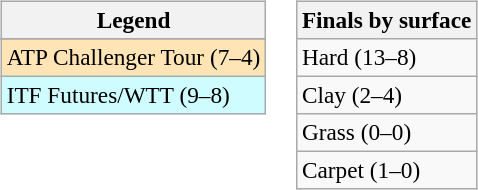<table>
<tr valign=top>
<td><br><table class=wikitable style=font-size:97%>
<tr>
<th>Legend</th>
</tr>
<tr bgcolor=e5d1cb>
</tr>
<tr bgcolor=moccasin>
<td>ATP Challenger Tour (7–4)</td>
</tr>
<tr bgcolor=cffcff>
<td>ITF Futures/WTT (9–8)</td>
</tr>
</table>
</td>
<td><br><table class=wikitable style=font-size:97%>
<tr>
<th>Finals by surface</th>
</tr>
<tr>
<td>Hard (13–8)</td>
</tr>
<tr>
<td>Clay (2–4)</td>
</tr>
<tr>
<td>Grass (0–0)</td>
</tr>
<tr>
<td>Carpet (1–0)</td>
</tr>
</table>
</td>
</tr>
</table>
